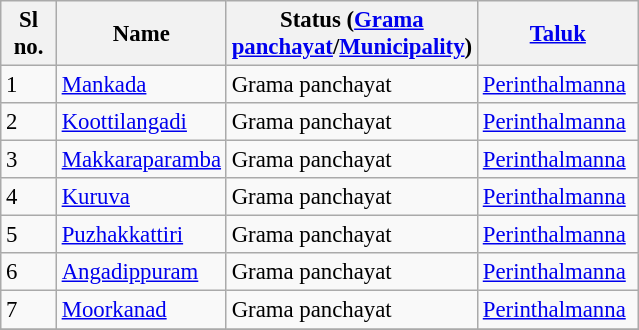<table class="wikitable sortable" style="font-size: 95%;">
<tr>
<th width="30px">Sl no.</th>
<th width="100px">Name</th>
<th width="130px">Status (<a href='#'>Grama panchayat</a>/<a href='#'>Municipality</a>)</th>
<th width="100px"><a href='#'>Taluk</a></th>
</tr>
<tr>
<td>1</td>
<td><a href='#'>Mankada</a></td>
<td>Grama panchayat</td>
<td><a href='#'>Perinthalmanna</a></td>
</tr>
<tr>
<td>2</td>
<td><a href='#'>Koottilangadi</a></td>
<td>Grama panchayat</td>
<td><a href='#'>Perinthalmanna</a></td>
</tr>
<tr>
<td>3</td>
<td><a href='#'>Makkaraparamba</a></td>
<td>Grama panchayat</td>
<td><a href='#'>Perinthalmanna</a></td>
</tr>
<tr>
<td>4</td>
<td><a href='#'>Kuruva</a></td>
<td>Grama panchayat</td>
<td><a href='#'>Perinthalmanna</a></td>
</tr>
<tr>
<td>5</td>
<td><a href='#'>Puzhakkattiri</a></td>
<td>Grama panchayat</td>
<td><a href='#'>Perinthalmanna</a></td>
</tr>
<tr>
<td>6</td>
<td><a href='#'>Angadippuram</a></td>
<td>Grama panchayat</td>
<td><a href='#'>Perinthalmanna</a></td>
</tr>
<tr>
<td>7</td>
<td><a href='#'>Moorkanad</a></td>
<td>Grama panchayat</td>
<td><a href='#'>Perinthalmanna</a></td>
</tr>
<tr>
</tr>
</table>
